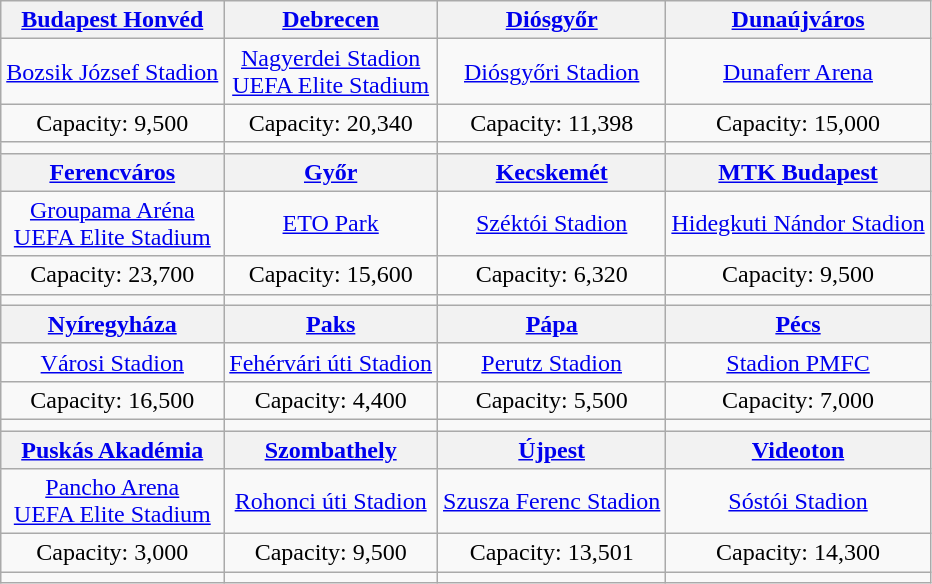<table class="wikitable" style="text-align:center">
<tr>
<th><a href='#'>Budapest Honvéd</a></th>
<th><a href='#'>Debrecen</a></th>
<th><a href='#'>Diósgyőr</a></th>
<th><a href='#'>Dunaújváros</a></th>
</tr>
<tr>
<td><a href='#'>Bozsik József Stadion</a></td>
<td><a href='#'>Nagyerdei Stadion</a> <br> <a href='#'>UEFA Elite Stadium</a><br></td>
<td><a href='#'>Diósgyőri Stadion</a></td>
<td><a href='#'>Dunaferr Arena</a></td>
</tr>
<tr>
<td>Capacity: 9,500</td>
<td>Capacity: 20,340</td>
<td>Capacity: 11,398</td>
<td>Capacity: 15,000</td>
</tr>
<tr>
<td></td>
<td></td>
<td></td>
<td></td>
</tr>
<tr>
<th><a href='#'>Ferencváros</a></th>
<th><a href='#'>Győr</a></th>
<th><a href='#'>Kecskemét</a></th>
<th><a href='#'>MTK Budapest</a></th>
</tr>
<tr>
<td><a href='#'>Groupama Aréna</a> <br> <a href='#'>UEFA Elite Stadium</a><br></td>
<td><a href='#'>ETO Park</a></td>
<td><a href='#'>Széktói Stadion</a></td>
<td><a href='#'>Hidegkuti Nándor Stadion</a></td>
</tr>
<tr>
<td>Capacity: 23,700</td>
<td>Capacity: 15,600</td>
<td>Capacity: 6,320</td>
<td>Capacity: 9,500</td>
</tr>
<tr>
<td></td>
<td></td>
<td></td>
<td></td>
</tr>
<tr>
<th><a href='#'>Nyíregyháza</a></th>
<th><a href='#'>Paks</a></th>
<th><a href='#'>Pápa</a></th>
<th><a href='#'>Pécs</a></th>
</tr>
<tr>
<td><a href='#'>Városi Stadion</a></td>
<td><a href='#'>Fehérvári úti Stadion</a></td>
<td><a href='#'>Perutz Stadion</a></td>
<td><a href='#'>Stadion PMFC</a></td>
</tr>
<tr>
<td>Capacity: 16,500</td>
<td>Capacity: 4,400</td>
<td>Capacity: 5,500</td>
<td>Capacity: 7,000</td>
</tr>
<tr>
<td></td>
<td></td>
<td></td>
<td></td>
</tr>
<tr>
<th><a href='#'>Puskás Akadémia</a></th>
<th><a href='#'>Szombathely</a></th>
<th><a href='#'>Újpest</a></th>
<th><a href='#'>Videoton</a></th>
</tr>
<tr>
<td><a href='#'>Pancho Arena</a> <br><a href='#'>UEFA Elite Stadium</a><br></td>
<td><a href='#'>Rohonci úti Stadion</a></td>
<td><a href='#'>Szusza Ferenc Stadion</a></td>
<td><a href='#'>Sóstói Stadion</a></td>
</tr>
<tr>
<td>Capacity: 3,000</td>
<td>Capacity: 9,500</td>
<td>Capacity: 13,501</td>
<td>Capacity: 14,300</td>
</tr>
<tr>
<td></td>
<td></td>
<td></td>
<td></td>
</tr>
</table>
